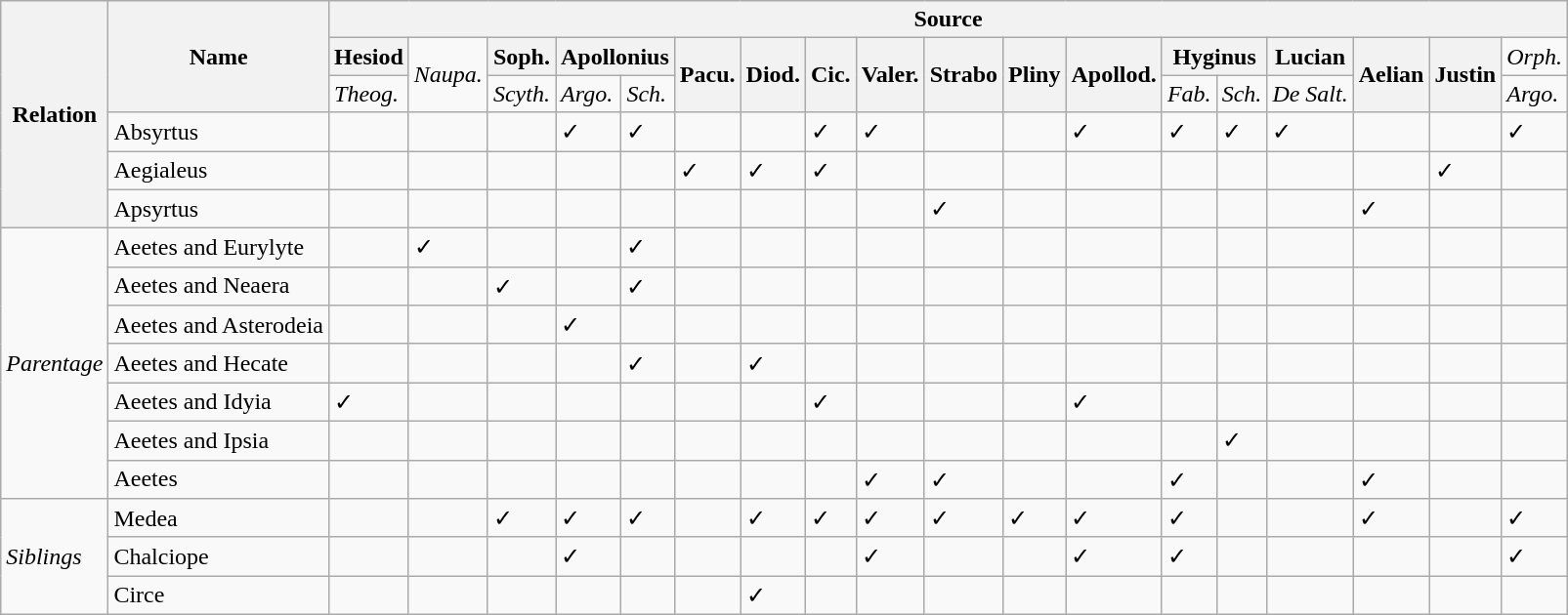<table class="wikitable">
<tr>
<th rowspan="6">Relation</th>
<th rowspan="3">Name</th>
<th colspan="18">Source</th>
</tr>
<tr>
<th>Hesiod</th>
<td rowspan="2"><em>Naupa.</em></td>
<th>Soph.</th>
<th colspan="2">Apollonius</th>
<th rowspan="2">Pacu.</th>
<th rowspan="2">Diod.</th>
<th rowspan="2">Cic.</th>
<th rowspan="2">Valer.</th>
<th rowspan="2">Strabo</th>
<th rowspan="2">Pliny</th>
<th rowspan="2">Apollod.</th>
<th colspan="2">Hyginus</th>
<th>Lucian</th>
<th rowspan="2">Aelian</th>
<th rowspan="2">Justin</th>
<td><em>Orph.</em></td>
</tr>
<tr>
<td><em>Theog.</em></td>
<td><em>Scyth.</em></td>
<td><em>Argo.</em></td>
<td><em>Sch.</em></td>
<td><em>Fab.</em></td>
<td><em>Sch.</em></td>
<td><em>De Salt.</em></td>
<td><em>Argo.</em></td>
</tr>
<tr>
<td>Absyrtus</td>
<td></td>
<td></td>
<td></td>
<td>✓</td>
<td>✓</td>
<td></td>
<td></td>
<td>✓</td>
<td>✓</td>
<td></td>
<td></td>
<td>✓</td>
<td>✓</td>
<td>✓</td>
<td>✓</td>
<td></td>
<td></td>
<td>✓</td>
</tr>
<tr>
<td>Aegialeus</td>
<td></td>
<td></td>
<td></td>
<td></td>
<td></td>
<td>✓</td>
<td>✓</td>
<td>✓</td>
<td></td>
<td></td>
<td></td>
<td></td>
<td></td>
<td></td>
<td></td>
<td></td>
<td>✓</td>
<td></td>
</tr>
<tr>
<td>Apsyrtus</td>
<td></td>
<td></td>
<td></td>
<td></td>
<td></td>
<td></td>
<td></td>
<td></td>
<td></td>
<td>✓</td>
<td></td>
<td></td>
<td></td>
<td></td>
<td></td>
<td>✓</td>
<td></td>
<td></td>
</tr>
<tr>
<td rowspan="7"><em>Parentage</em></td>
<td>Aeetes and Eurylyte</td>
<td></td>
<td>✓</td>
<td></td>
<td></td>
<td>✓</td>
<td></td>
<td></td>
<td></td>
<td></td>
<td></td>
<td></td>
<td></td>
<td></td>
<td></td>
<td></td>
<td></td>
<td></td>
<td></td>
</tr>
<tr>
<td>Aeetes and Neaera</td>
<td></td>
<td></td>
<td>✓</td>
<td></td>
<td>✓</td>
<td></td>
<td></td>
<td></td>
<td></td>
<td></td>
<td></td>
<td></td>
<td></td>
<td></td>
<td></td>
<td></td>
<td></td>
<td></td>
</tr>
<tr>
<td>Aeetes and Asterodeia</td>
<td></td>
<td></td>
<td></td>
<td>✓</td>
<td></td>
<td></td>
<td></td>
<td></td>
<td></td>
<td></td>
<td></td>
<td></td>
<td></td>
<td></td>
<td></td>
<td></td>
<td></td>
<td></td>
</tr>
<tr>
<td>Aeetes and Hecate</td>
<td></td>
<td></td>
<td></td>
<td></td>
<td>✓</td>
<td></td>
<td>✓</td>
<td></td>
<td></td>
<td></td>
<td></td>
<td></td>
<td></td>
<td></td>
<td></td>
<td></td>
<td></td>
<td></td>
</tr>
<tr>
<td>Aeetes and Idyia</td>
<td>✓</td>
<td></td>
<td></td>
<td></td>
<td></td>
<td></td>
<td></td>
<td>✓</td>
<td></td>
<td></td>
<td></td>
<td>✓</td>
<td></td>
<td></td>
<td></td>
<td></td>
<td></td>
<td></td>
</tr>
<tr>
<td>Aeetes and Ipsia</td>
<td></td>
<td></td>
<td></td>
<td></td>
<td></td>
<td></td>
<td></td>
<td></td>
<td></td>
<td></td>
<td></td>
<td></td>
<td></td>
<td>✓</td>
<td></td>
<td></td>
<td></td>
<td></td>
</tr>
<tr>
<td>Aeetes</td>
<td></td>
<td></td>
<td></td>
<td></td>
<td></td>
<td></td>
<td></td>
<td></td>
<td>✓</td>
<td>✓</td>
<td></td>
<td></td>
<td>✓</td>
<td></td>
<td></td>
<td>✓</td>
<td></td>
<td></td>
</tr>
<tr>
<td rowspan="3"><em>Siblings</em></td>
<td>Medea</td>
<td></td>
<td></td>
<td>✓</td>
<td>✓</td>
<td>✓</td>
<td></td>
<td>✓</td>
<td>✓</td>
<td>✓</td>
<td>✓</td>
<td>✓</td>
<td>✓</td>
<td>✓</td>
<td></td>
<td></td>
<td>✓</td>
<td></td>
<td>✓</td>
</tr>
<tr>
<td>Chalciope</td>
<td></td>
<td></td>
<td></td>
<td>✓</td>
<td></td>
<td></td>
<td></td>
<td></td>
<td>✓</td>
<td></td>
<td></td>
<td>✓</td>
<td>✓</td>
<td></td>
<td></td>
<td></td>
<td></td>
<td>✓</td>
</tr>
<tr>
<td>Circe</td>
<td></td>
<td></td>
<td></td>
<td></td>
<td></td>
<td></td>
<td>✓</td>
<td></td>
<td></td>
<td></td>
<td></td>
<td></td>
<td></td>
<td></td>
<td></td>
<td></td>
<td></td>
<td></td>
</tr>
</table>
